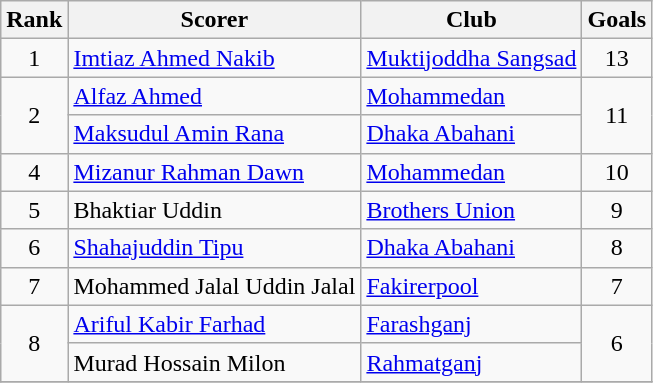<table class="wikitable">
<tr>
<th>Rank</th>
<th>Scorer</th>
<th>Club</th>
<th>Goals</th>
</tr>
<tr>
<td align=center>1</td>
<td> <a href='#'>Imtiaz Ahmed Nakib</a></td>
<td><a href='#'>Muktijoddha Sangsad</a></td>
<td align=center>13</td>
</tr>
<tr>
<td rowspan=2 align=center>2</td>
<td> <a href='#'>Alfaz Ahmed</a></td>
<td><a href='#'>Mohammedan</a></td>
<td rowspan=2 align=center>11</td>
</tr>
<tr>
<td> <a href='#'>Maksudul Amin Rana</a></td>
<td><a href='#'>Dhaka Abahani</a></td>
</tr>
<tr>
<td align=center>4</td>
<td> <a href='#'>Mizanur Rahman Dawn</a></td>
<td><a href='#'>Mohammedan</a></td>
<td align=center>10</td>
</tr>
<tr>
<td align=center>5</td>
<td> Bhaktiar Uddin</td>
<td><a href='#'>Brothers Union</a></td>
<td align=center>9</td>
</tr>
<tr>
<td align=center>6</td>
<td> <a href='#'>Shahajuddin Tipu</a></td>
<td><a href='#'>Dhaka Abahani</a></td>
<td align=center>8</td>
</tr>
<tr>
<td align=center>7</td>
<td> Mohammed Jalal Uddin Jalal</td>
<td><a href='#'>Fakirerpool</a></td>
<td align=center>7</td>
</tr>
<tr>
<td rowspan=2 align=center>8</td>
<td> <a href='#'>Ariful Kabir Farhad</a></td>
<td><a href='#'>Farashganj</a></td>
<td rowspan=2 align=center>6</td>
</tr>
<tr>
<td> Murad Hossain Milon</td>
<td><a href='#'>Rahmatganj</a></td>
</tr>
<tr>
</tr>
</table>
